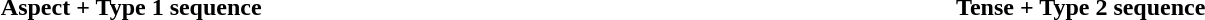<table>
<tr>
<th width="50%">Aspect + Type 1 sequence</th>
<th></th>
<th width="50%">Tense + Type 2 sequence</th>
</tr>
<tr valign=top>
<td></td>
<td></td>
<td></td>
</tr>
</table>
